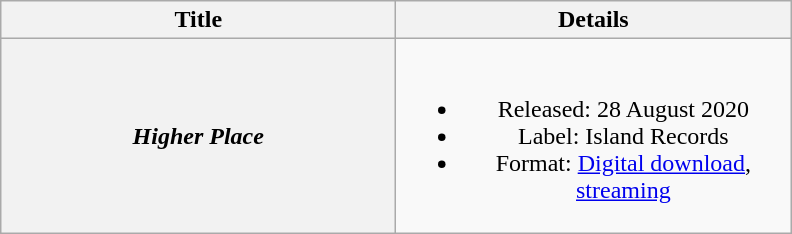<table class="wikitable plainrowheaders" style="text-align:center;">
<tr>
<th scope="col" style="width:16em;">Title</th>
<th scope="col" style="width:16em;">Details</th>
</tr>
<tr>
<th scope="row"><em>Higher Place</em></th>
<td><br><ul><li>Released: 28 August 2020</li><li>Label: Island Records</li><li>Format: <a href='#'>Digital download</a>, <a href='#'>streaming</a></li></ul></td>
</tr>
</table>
